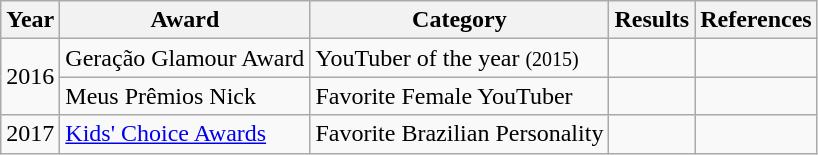<table class="wikitable">
<tr>
<th>Year</th>
<th>Award</th>
<th>Category</th>
<th>Results</th>
<th>References</th>
</tr>
<tr>
<td rowspan=2>2016</td>
<td>Geração Glamour Award</td>
<td>YouTuber of the year <small>(2015)</small></td>
<td></td>
<td></td>
</tr>
<tr>
<td>Meus Prêmios Nick</td>
<td>Favorite Female YouTuber</td>
<td></td>
<td></td>
</tr>
<tr>
<td>2017</td>
<td><a href='#'>Kids' Choice Awards</a></td>
<td>Favorite Brazilian Personality</td>
<td></td>
<td></td>
</tr>
</table>
